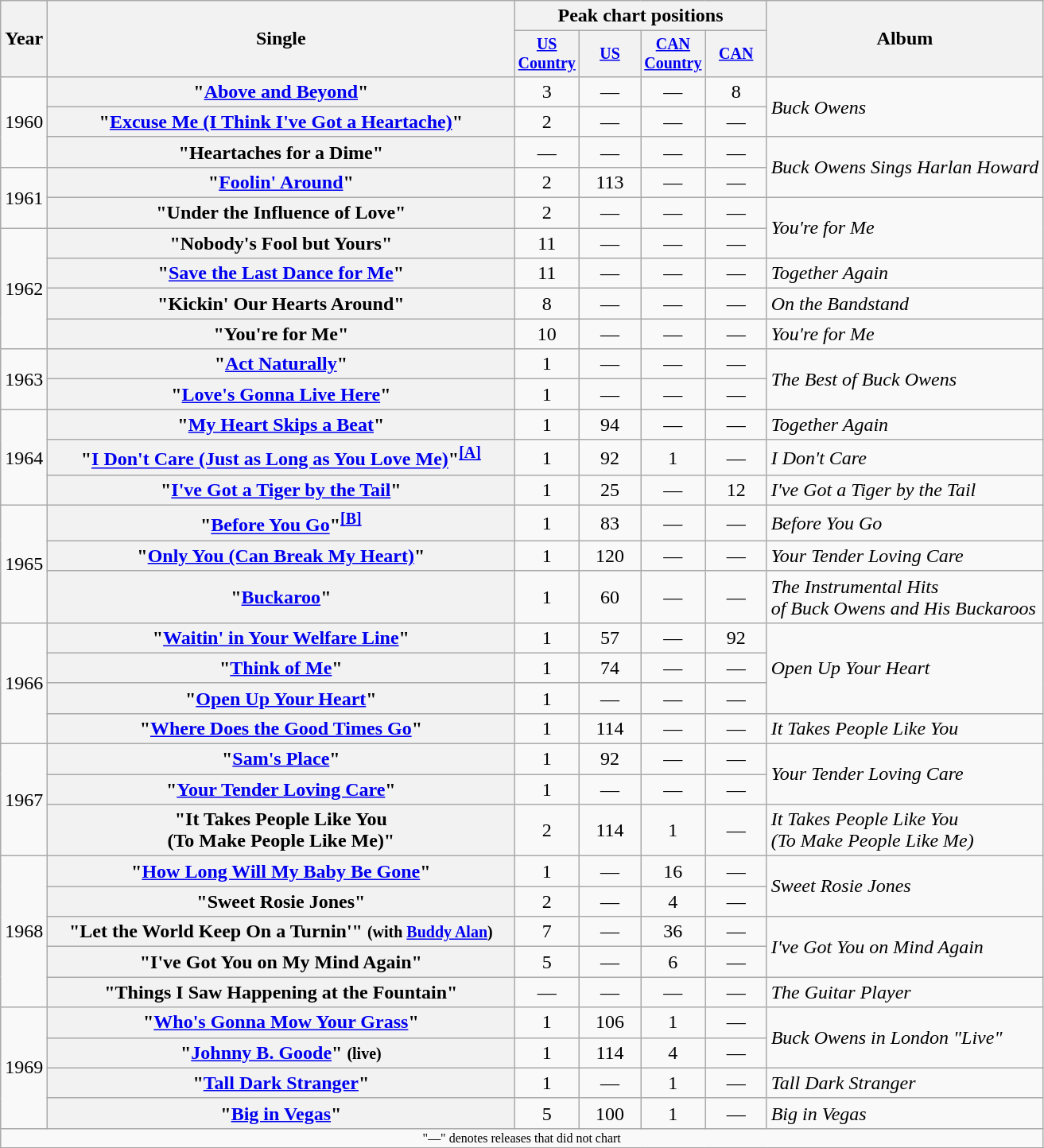<table class="wikitable plainrowheaders" style="text-align:center;">
<tr>
<th rowspan="2">Year</th>
<th rowspan="2" style="width:24em;">Single</th>
<th colspan="4">Peak chart positions<br></th>
<th rowspan="2">Album</th>
</tr>
<tr style="font-size:smaller;">
<th width="45"><a href='#'>US Country</a></th>
<th width="45"><a href='#'>US</a></th>
<th width="45"><a href='#'>CAN Country</a></th>
<th width="45"><a href='#'>CAN</a></th>
</tr>
<tr>
<td rowspan="3">1960</td>
<th scope="row">"<a href='#'>Above and Beyond</a>"</th>
<td>3</td>
<td>—</td>
<td>—</td>
<td>8</td>
<td align="left" rowspan="2"><em>Buck Owens</em></td>
</tr>
<tr>
<th scope="row">"<a href='#'>Excuse Me (I Think I've Got a Heartache)</a>"</th>
<td>2</td>
<td>—</td>
<td>—</td>
<td>—</td>
</tr>
<tr>
<th scope="row">"Heartaches for a Dime"</th>
<td>—</td>
<td>—</td>
<td>—</td>
<td>—</td>
<td align="left" rowspan="2"><em>Buck Owens Sings Harlan Howard</em></td>
</tr>
<tr>
<td rowspan="2">1961</td>
<th scope="row">"<a href='#'>Foolin' Around</a>"</th>
<td>2</td>
<td>113</td>
<td>—</td>
<td>—</td>
</tr>
<tr>
<th scope="row">"Under the Influence of Love"</th>
<td>2</td>
<td>—</td>
<td>—</td>
<td>—</td>
<td align="left" rowspan="2"><em>You're for Me</em></td>
</tr>
<tr>
<td rowspan="4">1962</td>
<th scope="row">"Nobody's Fool but Yours"</th>
<td>11</td>
<td>—</td>
<td>—</td>
<td>—</td>
</tr>
<tr>
<th scope="row">"<a href='#'>Save the Last Dance for Me</a>"</th>
<td>11</td>
<td>—</td>
<td>—</td>
<td>—</td>
<td align="left"><em>Together Again</em></td>
</tr>
<tr>
<th scope="row">"Kickin' Our Hearts Around"</th>
<td>8</td>
<td>—</td>
<td>—</td>
<td>—</td>
<td align="left"><em>On the Bandstand</em></td>
</tr>
<tr>
<th scope="row">"You're for Me"</th>
<td>10</td>
<td>—</td>
<td>—</td>
<td>—</td>
<td align="left"><em>You're for Me</em></td>
</tr>
<tr>
<td rowspan="2">1963</td>
<th scope="row">"<a href='#'>Act Naturally</a>"</th>
<td>1</td>
<td>—</td>
<td>—</td>
<td>—</td>
<td align="left" rowspan="2"><em>The Best of Buck Owens</em></td>
</tr>
<tr>
<th scope="row">"<a href='#'>Love's Gonna Live Here</a>"</th>
<td>1</td>
<td>—</td>
<td>—</td>
<td>—</td>
</tr>
<tr>
<td rowspan="3">1964</td>
<th scope="row">"<a href='#'>My Heart Skips a Beat</a>"</th>
<td>1</td>
<td>94</td>
<td>—</td>
<td>—</td>
<td align="left"><em>Together Again</em></td>
</tr>
<tr>
<th scope="row">"<a href='#'>I Don't Care (Just as Long as You Love Me)</a>"<sup><span></span><a href='#'><strong>[A]</strong></a></sup></th>
<td>1</td>
<td>92</td>
<td>1</td>
<td>—</td>
<td align="left"><em>I Don't Care</em></td>
</tr>
<tr>
<th scope="row">"<a href='#'>I've Got a Tiger by the Tail</a>"</th>
<td>1</td>
<td>25</td>
<td>—</td>
<td>12</td>
<td align="left"><em>I've Got a Tiger by the Tail</em></td>
</tr>
<tr>
<td rowspan="3">1965</td>
<th scope="row">"<a href='#'>Before You Go</a>"<sup><span></span><a href='#'><strong>[B]</strong></a></sup></th>
<td>1</td>
<td>83</td>
<td>—</td>
<td>—</td>
<td align="left"><em>Before You Go</em></td>
</tr>
<tr>
<th scope="row">"<a href='#'>Only You (Can Break My Heart)</a>"</th>
<td>1</td>
<td>120</td>
<td>—</td>
<td>—</td>
<td align="left"><em>Your Tender Loving Care</em></td>
</tr>
<tr>
<th scope="row">"<a href='#'>Buckaroo</a>"</th>
<td>1</td>
<td>60</td>
<td>—</td>
<td>—</td>
<td align="left"><em>The Instrumental Hits<br>of Buck Owens and His Buckaroos</em></td>
</tr>
<tr>
<td rowspan="4">1966</td>
<th scope="row">"<a href='#'>Waitin' in Your Welfare Line</a>"</th>
<td>1</td>
<td>57</td>
<td>—</td>
<td>92</td>
<td align="left" rowspan="3"><em>Open Up Your Heart</em></td>
</tr>
<tr>
<th scope="row">"<a href='#'>Think of Me</a>"</th>
<td>1</td>
<td>74</td>
<td>—</td>
<td>—</td>
</tr>
<tr>
<th scope="row">"<a href='#'>Open Up Your Heart</a>"</th>
<td>1</td>
<td>—</td>
<td>—</td>
<td>—</td>
</tr>
<tr>
<th scope="row">"<a href='#'>Where Does the Good Times Go</a>"</th>
<td>1</td>
<td>114</td>
<td>—</td>
<td>—</td>
<td align="left"><em>It Takes People Like You</em></td>
</tr>
<tr>
<td rowspan="3">1967</td>
<th scope="row">"<a href='#'>Sam's Place</a>"</th>
<td>1</td>
<td>92</td>
<td>—</td>
<td>—</td>
<td align="left" rowspan="2"><em>Your Tender Loving Care</em></td>
</tr>
<tr>
<th scope="row">"<a href='#'>Your Tender Loving Care</a>"</th>
<td>1</td>
<td>—</td>
<td>—</td>
<td>—</td>
</tr>
<tr>
<th scope="row">"It Takes People Like You<br>(To Make People Like Me)"</th>
<td>2</td>
<td>114</td>
<td>1</td>
<td>—</td>
<td align="left"><em>It Takes People Like You<br>(To Make People Like Me)</em></td>
</tr>
<tr>
<td rowspan="5">1968</td>
<th scope="row">"<a href='#'>How Long Will My Baby Be Gone</a>"</th>
<td>1</td>
<td>—</td>
<td>16</td>
<td>—</td>
<td align="left" rowspan="2"><em>Sweet Rosie Jones</em></td>
</tr>
<tr>
<th scope="row">"Sweet Rosie Jones"</th>
<td>2</td>
<td>—</td>
<td>4</td>
<td>—</td>
</tr>
<tr>
<th scope="row">"Let the World Keep On a Turnin'" <small>(with <a href='#'>Buddy Alan</a>)</small></th>
<td>7</td>
<td>—</td>
<td>36</td>
<td>—</td>
<td align="left" rowspan="2"><em>I've Got You on Mind Again</em></td>
</tr>
<tr>
<th scope="row">"I've Got You on My Mind Again"</th>
<td>5</td>
<td>—</td>
<td>6</td>
<td>—</td>
</tr>
<tr>
<th scope="row">"Things I Saw Happening at the Fountain"</th>
<td>—</td>
<td>—</td>
<td>—</td>
<td>—</td>
<td align="left"><em>The Guitar Player</em></td>
</tr>
<tr>
<td rowspan="4">1969</td>
<th scope="row">"<a href='#'>Who's Gonna Mow Your Grass</a>"</th>
<td>1</td>
<td>106</td>
<td>1</td>
<td>—</td>
<td align="left" rowspan="2"><em>Buck Owens in London "Live"</em></td>
</tr>
<tr>
<th scope="row">"<a href='#'>Johnny B. Goode</a>" <small>(live)</small></th>
<td>1</td>
<td>114</td>
<td>4</td>
<td>—</td>
</tr>
<tr>
<th scope="row">"<a href='#'>Tall Dark Stranger</a>"</th>
<td>1</td>
<td>—</td>
<td>1</td>
<td>—</td>
<td align="left"><em>Tall Dark Stranger</em></td>
</tr>
<tr>
<th scope="row">"<a href='#'>Big in Vegas</a>"</th>
<td>5</td>
<td>100</td>
<td>1</td>
<td>—</td>
<td align="left"><em>Big in Vegas</em></td>
</tr>
<tr>
<td colspan="7" style="font-size: 8pt">"—" denotes releases that did not chart</td>
</tr>
<tr>
</tr>
</table>
